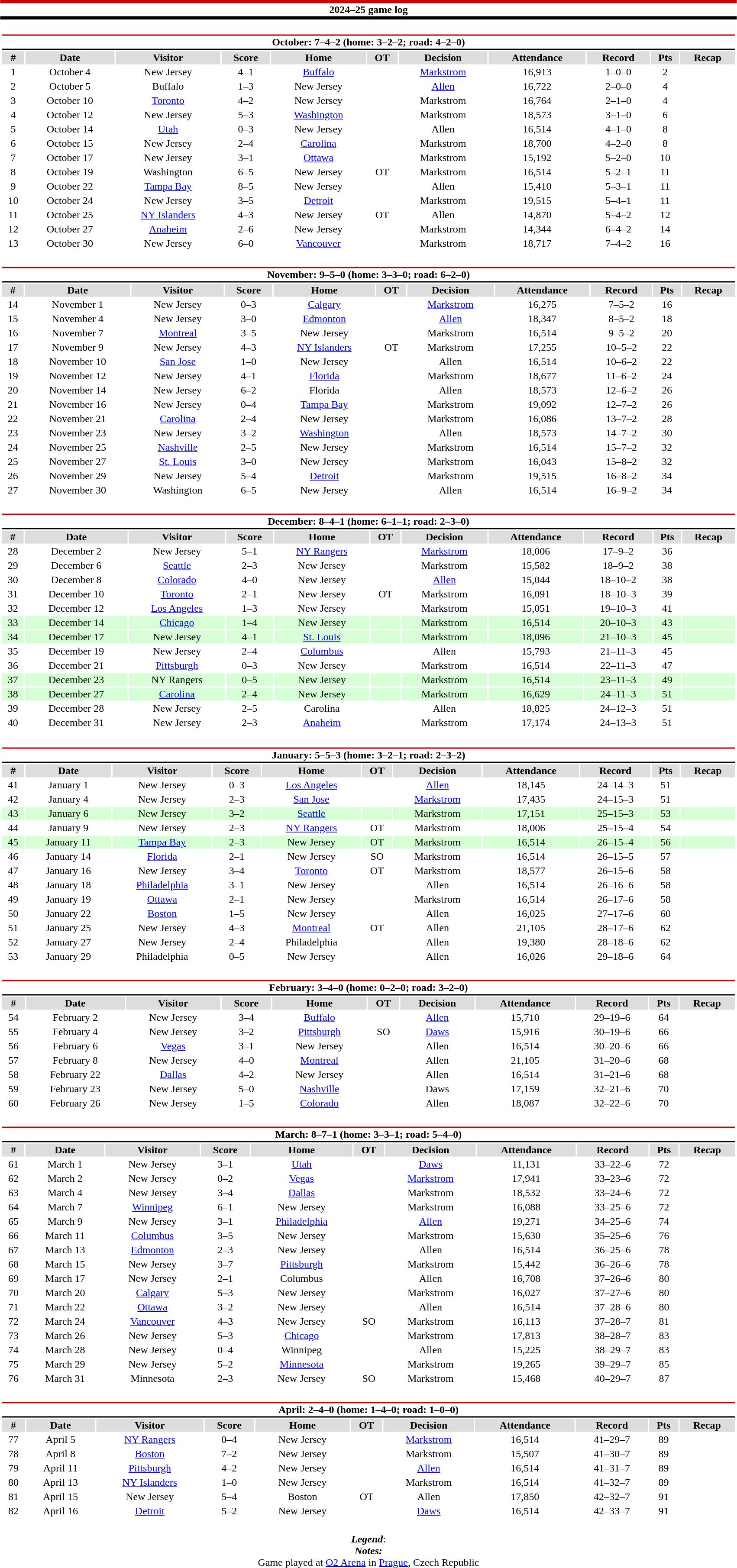<table class="toccolours" style="width:90%; clear:both; margin:1.5em auto; text-align:center;">
<tr>
<th colspan="11" style="background:#FFFFFF; border-top:#CC0000 5px solid; border-bottom:#000000 5px solid;">2024–25 game log</th>
</tr>
<tr>
<td colspan="11"><br><table class="toccolours collapsible collapsed" style="width:100%;">
<tr>
<th colspan="11" style="background:#FFFFFF; border-top:#CC0000 2px solid; border-bottom:#000000 2px solid;">October: 7–4–2 (home: 3–2–2; road: 4–2–0)</th>
</tr>
<tr style="background:#ddd;">
<th>#</th>
<th>Date</th>
<th>Visitor</th>
<th>Score</th>
<th>Home</th>
<th>OT</th>
<th>Decision</th>
<th>Attendance</th>
<th>Record</th>
<th>Pts</th>
<th>Recap</th>
</tr>
<tr>
<td>1</td>
<td>October 4</td>
<td>New Jersey</td>
<td>4–1</td>
<td><a href='#'>Buffalo</a></td>
<td></td>
<td><a href='#'>Markstrom</a></td>
<td>16,913</td>
<td>1–0–0</td>
<td>2</td>
<td></td>
</tr>
<tr>
<td>2</td>
<td>October 5</td>
<td>Buffalo</td>
<td>1–3</td>
<td>New Jersey</td>
<td></td>
<td><a href='#'>Allen</a></td>
<td>16,722</td>
<td>2–0–0</td>
<td>4</td>
<td></td>
</tr>
<tr>
<td>3</td>
<td>October 10</td>
<td><a href='#'>Toronto</a></td>
<td>4–2</td>
<td>New Jersey</td>
<td></td>
<td>Markstrom</td>
<td>16,764</td>
<td>2–1–0</td>
<td>4</td>
<td></td>
</tr>
<tr>
<td>4</td>
<td>October 12</td>
<td>New Jersey</td>
<td>5–3</td>
<td><a href='#'>Washington</a></td>
<td></td>
<td>Markstrom</td>
<td>18,573</td>
<td>3–1–0</td>
<td>6</td>
<td></td>
</tr>
<tr>
<td>5</td>
<td>October 14</td>
<td><a href='#'>Utah</a></td>
<td>0–3</td>
<td>New Jersey</td>
<td></td>
<td>Allen</td>
<td>16,514</td>
<td>4–1–0</td>
<td>8</td>
<td></td>
</tr>
<tr>
<td>6</td>
<td>October 15</td>
<td>New Jersey</td>
<td>2–4</td>
<td><a href='#'>Carolina</a></td>
<td></td>
<td>Markstrom</td>
<td>18,700</td>
<td>4–2–0</td>
<td>8</td>
<td></td>
</tr>
<tr>
<td>7</td>
<td>October 17</td>
<td>New Jersey</td>
<td>3–1</td>
<td><a href='#'>Ottawa</a></td>
<td></td>
<td>Markstrom</td>
<td>15,192</td>
<td>5–2–0</td>
<td>10</td>
<td></td>
</tr>
<tr>
<td>8</td>
<td>October 19</td>
<td>Washington</td>
<td>6–5</td>
<td>New Jersey</td>
<td>OT</td>
<td>Markstrom</td>
<td>16,514</td>
<td>5–2–1</td>
<td>11</td>
<td></td>
</tr>
<tr>
<td>9</td>
<td>October 22</td>
<td><a href='#'>Tampa Bay</a></td>
<td>8–5</td>
<td>New Jersey</td>
<td></td>
<td>Allen</td>
<td>15,410</td>
<td>5–3–1</td>
<td>11</td>
<td></td>
</tr>
<tr>
<td>10</td>
<td>October 24</td>
<td>New Jersey</td>
<td>3–5</td>
<td><a href='#'>Detroit</a></td>
<td></td>
<td>Markstrom</td>
<td>19,515</td>
<td>5–4–1</td>
<td>11</td>
<td></td>
</tr>
<tr>
<td>11</td>
<td>October 25</td>
<td><a href='#'>NY Islanders</a></td>
<td>4–3</td>
<td>New Jersey</td>
<td>OT</td>
<td>Allen</td>
<td>14,870</td>
<td>5–4–2</td>
<td>12</td>
<td></td>
</tr>
<tr>
<td>12</td>
<td>October 27</td>
<td><a href='#'>Anaheim</a></td>
<td>2–6</td>
<td>New Jersey</td>
<td></td>
<td>Markstrom</td>
<td>14,344</td>
<td>6–4–2</td>
<td>14</td>
<td></td>
</tr>
<tr>
<td>13</td>
<td>October 30</td>
<td>New Jersey</td>
<td>6–0</td>
<td><a href='#'>Vancouver</a></td>
<td></td>
<td>Markstrom</td>
<td>18,717</td>
<td>7–4–2</td>
<td>16</td>
<td></td>
</tr>
</table>
</td>
</tr>
<tr>
<td colspan="11"><br><table class="toccolours collapsible collapsed" style="width:100%;">
<tr>
<th colspan="11" style="background:#FFFFFF; border-top:#CC0000 2px solid; border-bottom:#000000 2px solid;">November: 9–5–0 (home: 3–3–0; road: 6–2–0)</th>
</tr>
<tr style="background:#ddd;">
<th>#</th>
<th>Date</th>
<th>Visitor</th>
<th>Score</th>
<th>Home</th>
<th>OT</th>
<th>Decision</th>
<th>Attendance</th>
<th>Record</th>
<th>Pts</th>
<th>Recap</th>
</tr>
<tr>
<td>14</td>
<td>November 1</td>
<td>New Jersey</td>
<td>0–3</td>
<td><a href='#'>Calgary</a></td>
<td></td>
<td><a href='#'>Markstrom</a></td>
<td>16,275</td>
<td>7–5–2</td>
<td>16</td>
<td></td>
</tr>
<tr>
<td>15</td>
<td>November 4</td>
<td>New Jersey</td>
<td>3–0</td>
<td><a href='#'>Edmonton</a></td>
<td></td>
<td><a href='#'>Allen</a></td>
<td>18,347</td>
<td>8–5–2</td>
<td>18</td>
<td></td>
</tr>
<tr>
<td>16</td>
<td>November 7</td>
<td><a href='#'>Montreal</a></td>
<td>3–5</td>
<td>New Jersey</td>
<td></td>
<td>Markstrom</td>
<td>16,514</td>
<td>9–5–2</td>
<td>20</td>
<td></td>
</tr>
<tr>
<td>17</td>
<td>November 9</td>
<td>New Jersey</td>
<td>4–3</td>
<td><a href='#'>NY Islanders</a></td>
<td>OT</td>
<td>Markstrom</td>
<td>17,255</td>
<td>10–5–2</td>
<td>22</td>
<td></td>
</tr>
<tr>
<td>18</td>
<td>November 10</td>
<td><a href='#'>San Jose</a></td>
<td>1–0</td>
<td>New Jersey</td>
<td></td>
<td>Allen</td>
<td>16,514</td>
<td>10–6–2</td>
<td>22</td>
<td></td>
</tr>
<tr>
<td>19</td>
<td>November 12</td>
<td>New Jersey</td>
<td>4–1</td>
<td><a href='#'>Florida</a></td>
<td></td>
<td>Markstrom</td>
<td>18,677</td>
<td>11–6–2</td>
<td>24</td>
<td></td>
</tr>
<tr>
<td>20</td>
<td>November 14</td>
<td>New Jersey</td>
<td>6–2</td>
<td>Florida</td>
<td></td>
<td>Allen</td>
<td>18,573</td>
<td>12–6–2</td>
<td>26</td>
<td></td>
</tr>
<tr>
<td>21</td>
<td>November 16</td>
<td>New Jersey</td>
<td>0–4</td>
<td><a href='#'>Tampa Bay</a></td>
<td></td>
<td>Markstrom</td>
<td>19,092</td>
<td>12–7–2</td>
<td>26</td>
<td></td>
</tr>
<tr>
<td>22</td>
<td>November 21</td>
<td><a href='#'>Carolina</a></td>
<td>2–4</td>
<td>New Jersey</td>
<td></td>
<td>Markstrom</td>
<td>16,086</td>
<td>13–7–2</td>
<td>28</td>
<td></td>
</tr>
<tr>
<td>23</td>
<td>November 23</td>
<td>New Jersey</td>
<td>3–2</td>
<td><a href='#'>Washington</a></td>
<td></td>
<td>Allen</td>
<td>18,573</td>
<td>14–7–2</td>
<td>30</td>
<td></td>
</tr>
<tr>
<td>24</td>
<td>November 25</td>
<td><a href='#'>Nashville</a></td>
<td>2–5</td>
<td>New Jersey</td>
<td></td>
<td>Markstrom</td>
<td>16,514</td>
<td>15–7–2</td>
<td>32</td>
<td></td>
</tr>
<tr>
<td>25</td>
<td>November 27</td>
<td><a href='#'>St. Louis</a></td>
<td>3–0</td>
<td>New Jersey</td>
<td></td>
<td>Markstrom</td>
<td>16,043</td>
<td>15–8–2</td>
<td>32</td>
<td></td>
</tr>
<tr>
<td>26</td>
<td>November 29</td>
<td>New Jersey</td>
<td>5–4</td>
<td><a href='#'>Detroit</a></td>
<td></td>
<td>Markstrom</td>
<td>19,515</td>
<td>16–8–2</td>
<td>34</td>
<td></td>
</tr>
<tr>
<td>27</td>
<td>November 30</td>
<td>Washington</td>
<td>6–5</td>
<td>New Jersey</td>
<td></td>
<td>Allen</td>
<td>16,514</td>
<td>16–9–2</td>
<td>34</td>
<td></td>
</tr>
</table>
</td>
</tr>
<tr>
<td colspan="11"><br><table class="toccolours collapsible collapsed" style="width:100%;">
<tr>
<th colspan="11" style="background:#FFFFFF; border-top:#CC0000 2px solid; border-bottom:#000000 2px solid;">December: 8–4–1 (home: 6–1–1; road: 2–3–0)</th>
</tr>
<tr style="background:#ddd;">
<th>#</th>
<th>Date</th>
<th>Visitor</th>
<th>Score</th>
<th>Home</th>
<th>OT</th>
<th>Decision</th>
<th>Attendance</th>
<th>Record</th>
<th>Pts</th>
<th>Recap</th>
</tr>
<tr>
<td>28</td>
<td>December 2</td>
<td>New Jersey</td>
<td>5–1</td>
<td><a href='#'>NY Rangers</a></td>
<td></td>
<td><a href='#'>Markstrom</a></td>
<td>18,006</td>
<td>17–9–2</td>
<td>36</td>
<td></td>
</tr>
<tr>
<td>29</td>
<td>December 6</td>
<td><a href='#'>Seattle</a></td>
<td>2–3</td>
<td>New Jersey</td>
<td></td>
<td>Markstrom</td>
<td>15,582</td>
<td>18–9–2</td>
<td>38</td>
<td></td>
</tr>
<tr>
<td>30</td>
<td>December 8</td>
<td><a href='#'>Colorado</a></td>
<td>4–0</td>
<td>New Jersey</td>
<td></td>
<td><a href='#'>Allen</a></td>
<td>15,044</td>
<td>18–10–2</td>
<td>38</td>
<td></td>
</tr>
<tr>
<td>31</td>
<td>December 10</td>
<td><a href='#'>Toronto</a></td>
<td>2–1</td>
<td>New Jersey</td>
<td>OT</td>
<td>Markstrom</td>
<td>16,091</td>
<td>18–10–3</td>
<td>39</td>
<td></td>
</tr>
<tr>
<td>32</td>
<td>December 12</td>
<td><a href='#'>Los Angeles</a></td>
<td>1–3</td>
<td>New Jersey</td>
<td></td>
<td>Markstrom</td>
<td>15,051</td>
<td>19–10–3</td>
<td>41</td>
<td></td>
</tr>
<tr style="background:#cfcc;">
<td>33</td>
<td>December 14</td>
<td><a href='#'>Chicago</a></td>
<td>1–4</td>
<td>New Jersey</td>
<td></td>
<td>Markstrom</td>
<td>16,514</td>
<td>20–10–3</td>
<td>43</td>
<td></td>
</tr>
<tr style="background:#cfcc;">
<td>34</td>
<td>December 17</td>
<td>New Jersey</td>
<td>4–1</td>
<td><a href='#'>St. Louis</a></td>
<td></td>
<td>Markstrom</td>
<td>18,096</td>
<td>21–10–3</td>
<td>45</td>
<td></td>
</tr>
<tr>
<td>35</td>
<td>December 19</td>
<td>New Jersey</td>
<td>2–4</td>
<td><a href='#'>Columbus</a></td>
<td></td>
<td>Allen</td>
<td>15,793</td>
<td>21–11–3</td>
<td>45</td>
<td></td>
</tr>
<tr>
<td>36</td>
<td>December 21</td>
<td><a href='#'>Pittsburgh</a></td>
<td>0–3</td>
<td>New Jersey</td>
<td></td>
<td>Markstrom</td>
<td>16,514</td>
<td>22–11–3</td>
<td>47</td>
<td></td>
</tr>
<tr style="background:#cfcc;">
<td>37</td>
<td>December 23</td>
<td>NY Rangers</td>
<td>0–5</td>
<td>New Jersey</td>
<td></td>
<td>Markstrom</td>
<td>16,514</td>
<td>23–11–3</td>
<td>49</td>
<td></td>
</tr>
<tr style="background:#cfcc;">
<td>38</td>
<td>December 27</td>
<td><a href='#'>Carolina</a></td>
<td>2–4</td>
<td>New Jersey</td>
<td></td>
<td>Markstrom</td>
<td>16,629</td>
<td>24–11–3</td>
<td>51</td>
<td></td>
</tr>
<tr>
<td>39</td>
<td>December 28</td>
<td>New Jersey</td>
<td>2–5</td>
<td>Carolina</td>
<td></td>
<td>Allen</td>
<td>18,825</td>
<td>24–12–3</td>
<td>51</td>
<td></td>
</tr>
<tr>
<td>40</td>
<td>December 31</td>
<td>New Jersey</td>
<td>2–3</td>
<td><a href='#'>Anaheim</a></td>
<td></td>
<td>Markstrom</td>
<td>17,174</td>
<td>24–13–3</td>
<td>51</td>
<td></td>
</tr>
<tr>
</tr>
</table>
</td>
</tr>
<tr>
<td colspan="11"><br><table class="toccolours collapsible collapsed" style="width:100%;">
<tr>
<th colspan="11" style="background:#FFFFFF; border-top:#CC0000 2px solid; border-bottom:#000000 2px solid;">January: 5–5–3 (home: 3–2–1; road: 2–3–2)</th>
</tr>
<tr style="background:#ddd;">
<th>#</th>
<th>Date</th>
<th>Visitor</th>
<th>Score</th>
<th>Home</th>
<th>OT</th>
<th>Decision</th>
<th>Attendance</th>
<th>Record</th>
<th>Pts</th>
<th>Recap</th>
</tr>
<tr>
<td>41</td>
<td>January 1</td>
<td>New Jersey</td>
<td>0–3</td>
<td><a href='#'>Los Angeles</a></td>
<td></td>
<td><a href='#'>Allen</a></td>
<td>18,145</td>
<td>24–14–3</td>
<td>51</td>
<td></td>
</tr>
<tr>
<td>42</td>
<td>January 4</td>
<td>New Jersey</td>
<td>2–3</td>
<td><a href='#'>San Jose</a></td>
<td></td>
<td><a href='#'>Markstrom</a></td>
<td>17,435</td>
<td>24–15–3</td>
<td>51</td>
<td></td>
</tr>
<tr style="background:#cfcc;">
<td>43</td>
<td>January 6</td>
<td>New Jersey</td>
<td>3–2</td>
<td><a href='#'>Seattle</a></td>
<td></td>
<td>Markstrom</td>
<td>17,151</td>
<td>25–15–3</td>
<td>53</td>
<td></td>
</tr>
<tr>
<td>44</td>
<td>January 9</td>
<td>New Jersey</td>
<td>2–3</td>
<td><a href='#'>NY Rangers</a></td>
<td>OT</td>
<td>Markstrom</td>
<td>18,006</td>
<td>25–15–4</td>
<td>54</td>
<td></td>
</tr>
<tr style="background:#cfcc;">
<td>45</td>
<td>January 11</td>
<td><a href='#'>Tampa Bay</a></td>
<td>2–3</td>
<td>New Jersey</td>
<td>OT</td>
<td>Markstrom</td>
<td>16,514</td>
<td>26–15–4</td>
<td>56</td>
<td></td>
</tr>
<tr>
<td>46</td>
<td>January 14</td>
<td><a href='#'>Florida</a></td>
<td>2–1</td>
<td>New Jersey</td>
<td>SO</td>
<td>Markstrom</td>
<td>16,514</td>
<td>26–15–5</td>
<td>57</td>
<td></td>
</tr>
<tr>
<td>47</td>
<td>January 16</td>
<td>New Jersey</td>
<td>3–4</td>
<td><a href='#'>Toronto</a></td>
<td>OT</td>
<td>Markstrom</td>
<td>18,577</td>
<td>26–15–6</td>
<td>58</td>
<td></td>
</tr>
<tr>
<td>48</td>
<td>January 18</td>
<td><a href='#'>Philadelphia</a></td>
<td>3–1</td>
<td>New Jersey</td>
<td></td>
<td>Allen</td>
<td>16,514</td>
<td>26–16–6</td>
<td>58</td>
<td></td>
</tr>
<tr>
<td>49</td>
<td>January 19</td>
<td><a href='#'>Ottawa</a></td>
<td>2–1</td>
<td>New Jersey</td>
<td></td>
<td>Markstrom</td>
<td>16,514</td>
<td>26–17–6</td>
<td>58</td>
<td></td>
</tr>
<tr>
<td>50</td>
<td>January 22</td>
<td><a href='#'>Boston</a></td>
<td>1–5</td>
<td>New Jersey</td>
<td></td>
<td>Allen</td>
<td>16,025</td>
<td>27–17–6</td>
<td>60</td>
<td></td>
</tr>
<tr>
<td>51</td>
<td>January 25</td>
<td>New Jersey</td>
<td>4–3</td>
<td><a href='#'>Montreal</a></td>
<td>OT</td>
<td>Allen</td>
<td>21,105</td>
<td>28–17–6</td>
<td>62</td>
<td></td>
</tr>
<tr>
<td>52</td>
<td>January 27</td>
<td>New Jersey</td>
<td>2–4</td>
<td>Philadelphia</td>
<td></td>
<td>Allen</td>
<td>19,380</td>
<td>28–18–6</td>
<td>62</td>
<td></td>
</tr>
<tr>
<td>53</td>
<td>January 29</td>
<td>Philadelphia</td>
<td>0–5</td>
<td>New Jersey</td>
<td></td>
<td>Allen</td>
<td>16,026</td>
<td>29–18–6</td>
<td>64</td>
<td></td>
</tr>
</table>
</td>
</tr>
<tr>
<td colspan="11"><br><table class="toccolours collapsible collapsed" style="width:100%;">
<tr>
<th colspan="11" style="background:#FFFFFF; border-top:#CC0000 2px solid; border-bottom:#000000 2px solid;">February: 3–4–0 (home: 0–2–0; road: 3–2–0)</th>
</tr>
<tr style="background:#ddd;">
<th>#</th>
<th>Date</th>
<th>Visitor</th>
<th>Score</th>
<th>Home</th>
<th>OT</th>
<th>Decision</th>
<th>Attendance</th>
<th>Record</th>
<th>Pts</th>
<th>Recap</th>
</tr>
<tr>
<td>54</td>
<td>February 2</td>
<td>New Jersey</td>
<td>3–4</td>
<td><a href='#'>Buffalo</a></td>
<td></td>
<td><a href='#'>Allen</a></td>
<td>15,710</td>
<td>29–19–6</td>
<td>64</td>
<td></td>
</tr>
<tr>
<td>55</td>
<td>February 4</td>
<td>New Jersey</td>
<td>3–2</td>
<td><a href='#'>Pittsburgh</a></td>
<td>SO</td>
<td><a href='#'>Daws</a></td>
<td>15,916</td>
<td>30–19–6</td>
<td>66</td>
<td></td>
</tr>
<tr>
<td>56</td>
<td>February 6</td>
<td><a href='#'>Vegas</a></td>
<td>3–1</td>
<td>New Jersey</td>
<td></td>
<td>Allen</td>
<td>16,514</td>
<td>30–20–6</td>
<td>66</td>
<td></td>
</tr>
<tr>
<td>57</td>
<td>February 8</td>
<td>New Jersey</td>
<td>4–0</td>
<td><a href='#'>Montreal</a></td>
<td></td>
<td>Allen</td>
<td>21,105</td>
<td>31–20–6</td>
<td>68</td>
<td></td>
</tr>
<tr>
<td>58</td>
<td>February 22</td>
<td><a href='#'>Dallas</a></td>
<td>4–2</td>
<td>New Jersey</td>
<td></td>
<td>Allen</td>
<td>16,514</td>
<td>31–21–6</td>
<td>68</td>
<td></td>
</tr>
<tr>
<td>59</td>
<td>February 23</td>
<td>New Jersey</td>
<td>5–0</td>
<td><a href='#'>Nashville</a></td>
<td></td>
<td>Daws</td>
<td>17,159</td>
<td>32–21–6</td>
<td>70</td>
<td></td>
</tr>
<tr>
<td>60</td>
<td>February 26</td>
<td>New Jersey</td>
<td>1–5</td>
<td><a href='#'>Colorado</a></td>
<td></td>
<td>Allen</td>
<td>18,087</td>
<td>32–22–6</td>
<td>70</td>
<td></td>
</tr>
</table>
</td>
</tr>
<tr>
<td colspan="11"><br><table class="toccolours collapsible collapsed" style="width:100%;">
<tr>
<th colspan="11" style="background:#FFFFFF; border-top:#CC0000 2px solid; border-bottom:#000000 2px solid;">March: 8–7–1 (home: 3–3–1; road: 5–4–0)</th>
</tr>
<tr style="background:#ddd;">
<th>#</th>
<th>Date</th>
<th>Visitor</th>
<th>Score</th>
<th>Home</th>
<th>OT</th>
<th>Decision</th>
<th>Attendance</th>
<th>Record</th>
<th>Pts</th>
<th>Recap</th>
</tr>
<tr>
<td>61</td>
<td>March 1</td>
<td>New Jersey</td>
<td>3–1</td>
<td><a href='#'>Utah</a></td>
<td></td>
<td><a href='#'>Daws</a></td>
<td>11,131</td>
<td>33–22–6</td>
<td>72</td>
<td></td>
</tr>
<tr>
<td>62</td>
<td>March 2</td>
<td>New Jersey</td>
<td>0–2</td>
<td><a href='#'>Vegas</a></td>
<td></td>
<td><a href='#'>Markstrom</a></td>
<td>17,941</td>
<td>33–23–6</td>
<td>72</td>
<td></td>
</tr>
<tr>
<td>63</td>
<td>March 4</td>
<td>New Jersey</td>
<td>3–4</td>
<td><a href='#'>Dallas</a></td>
<td></td>
<td>Markstrom</td>
<td>18,532</td>
<td>33–24–6</td>
<td>72</td>
<td></td>
</tr>
<tr>
<td>64</td>
<td>March 7</td>
<td><a href='#'>Winnipeg</a></td>
<td>6–1</td>
<td>New Jersey</td>
<td></td>
<td>Markstrom</td>
<td>16,088</td>
<td>33–25–6</td>
<td>72</td>
<td></td>
</tr>
<tr>
<td>65</td>
<td>March 9</td>
<td>New Jersey</td>
<td>3–1</td>
<td><a href='#'>Philadelphia</a></td>
<td></td>
<td><a href='#'>Allen</a></td>
<td>19,271</td>
<td>34–25–6</td>
<td>74</td>
<td></td>
</tr>
<tr>
<td>66</td>
<td>March 11</td>
<td><a href='#'>Columbus</a></td>
<td>3–5</td>
<td>New Jersey</td>
<td></td>
<td>Markstrom</td>
<td>15,630</td>
<td>35–25–6</td>
<td>76</td>
<td></td>
</tr>
<tr>
<td>67</td>
<td>March 13</td>
<td><a href='#'>Edmonton</a></td>
<td>2–3</td>
<td>New Jersey</td>
<td></td>
<td>Allen</td>
<td>16,514</td>
<td>36–25–6</td>
<td>78</td>
<td></td>
</tr>
<tr>
<td>68</td>
<td>March 15</td>
<td>New Jersey</td>
<td>3–7</td>
<td><a href='#'>Pittsburgh</a></td>
<td></td>
<td>Markstrom</td>
<td>15,442</td>
<td>36–26–6</td>
<td>78</td>
<td></td>
</tr>
<tr>
<td>69</td>
<td>March 17</td>
<td>New Jersey</td>
<td>2–1</td>
<td>Columbus</td>
<td></td>
<td>Allen</td>
<td>16,708</td>
<td>37–26–6</td>
<td>80</td>
<td></td>
</tr>
<tr>
<td>70</td>
<td>March 20</td>
<td><a href='#'>Calgary</a></td>
<td>5–3</td>
<td>New Jersey</td>
<td></td>
<td>Markstrom</td>
<td>16,027</td>
<td>37–27–6</td>
<td>80</td>
<td></td>
</tr>
<tr>
<td>71</td>
<td>March 22</td>
<td><a href='#'>Ottawa</a></td>
<td>3–2</td>
<td>New Jersey</td>
<td></td>
<td>Allen</td>
<td>16,514</td>
<td>37–28–6</td>
<td>80</td>
<td></td>
</tr>
<tr>
<td>72</td>
<td>March 24</td>
<td><a href='#'>Vancouver</a></td>
<td>4–3</td>
<td>New Jersey</td>
<td>SO</td>
<td>Markstrom</td>
<td>16,113</td>
<td>37–28–7</td>
<td>81</td>
<td></td>
</tr>
<tr>
<td>73</td>
<td>March 26</td>
<td>New Jersey</td>
<td>5–3</td>
<td><a href='#'>Chicago</a></td>
<td></td>
<td>Markstrom</td>
<td>17,813</td>
<td>38–28–7</td>
<td>83</td>
<td></td>
</tr>
<tr>
<td>74</td>
<td>March 28</td>
<td>New Jersey</td>
<td>0–4</td>
<td>Winnipeg</td>
<td></td>
<td>Allen</td>
<td>15,225</td>
<td>38–29–7</td>
<td>83</td>
<td></td>
</tr>
<tr>
<td>75</td>
<td>March 29</td>
<td>New Jersey</td>
<td>5–2</td>
<td><a href='#'>Minnesota</a></td>
<td></td>
<td>Markstrom</td>
<td>19,265</td>
<td>39–29–7</td>
<td>85</td>
<td></td>
</tr>
<tr>
<td>76</td>
<td>March 31</td>
<td>Minnesota</td>
<td>2–3</td>
<td>New Jersey</td>
<td>SO</td>
<td>Markstrom</td>
<td>15,468</td>
<td>40–29–7</td>
<td>87</td>
<td></td>
</tr>
</table>
</td>
</tr>
<tr>
<td colspan="11"><br><table class="toccolours collapsible collapsed" style="width:100%;">
<tr>
<th colspan="11" style="background:#FFFFFF; border-top:#CC0000 2px solid; border-bottom:#000000 2px solid;">April: 2–4–0 (home: 1–4–0; road: 1–0–0)</th>
</tr>
<tr style="background:#ddd;">
<th>#</th>
<th>Date</th>
<th>Visitor</th>
<th>Score</th>
<th>Home</th>
<th>OT</th>
<th>Decision</th>
<th>Attendance</th>
<th>Record</th>
<th>Pts</th>
<th>Recap</th>
</tr>
<tr>
<td>77</td>
<td>April 5</td>
<td><a href='#'>NY Rangers</a></td>
<td>0–4</td>
<td>New Jersey</td>
<td></td>
<td><a href='#'>Markstrom</a></td>
<td>16,514</td>
<td>41–29–7</td>
<td>89</td>
<td></td>
</tr>
<tr>
<td>78</td>
<td>April 8</td>
<td><a href='#'>Boston</a></td>
<td>7–2</td>
<td>New Jersey</td>
<td></td>
<td>Markstrom</td>
<td>15,507</td>
<td>41–30–7</td>
<td>89</td>
<td></td>
</tr>
<tr>
<td>79</td>
<td>April 11</td>
<td><a href='#'>Pittsburgh</a></td>
<td>4–2</td>
<td>New Jersey</td>
<td></td>
<td><a href='#'>Allen</a></td>
<td>16,514</td>
<td>41–31–7</td>
<td>89</td>
<td></td>
</tr>
<tr>
<td>80</td>
<td>April 13</td>
<td><a href='#'>NY Islanders</a></td>
<td>1–0</td>
<td>New Jersey</td>
<td></td>
<td>Markstrom</td>
<td>16,514</td>
<td>41–32–7</td>
<td>89</td>
<td></td>
</tr>
<tr>
<td>81</td>
<td>April 15</td>
<td>New Jersey</td>
<td>5–4</td>
<td>Boston</td>
<td>OT</td>
<td>Allen</td>
<td>17,850</td>
<td>42–32–7</td>
<td>91</td>
<td></td>
</tr>
<tr>
<td>82</td>
<td>April 16</td>
<td><a href='#'>Detroit</a></td>
<td>5–2</td>
<td>New Jersey</td>
<td></td>
<td><a href='#'>Daws</a></td>
<td>16,514</td>
<td>42–33–7</td>
<td>91</td>
<td></td>
</tr>
</table>
</td>
</tr>
<tr>
<td colspan="11" style="text-align:center;"><br><strong><em>Legend</em></strong>:



<br><strong><em>Notes:</em></strong><br>
 Game played at <a href='#'>O2 Arena</a> in <a href='#'>Prague</a>, Czech Republic</td>
</tr>
</table>
